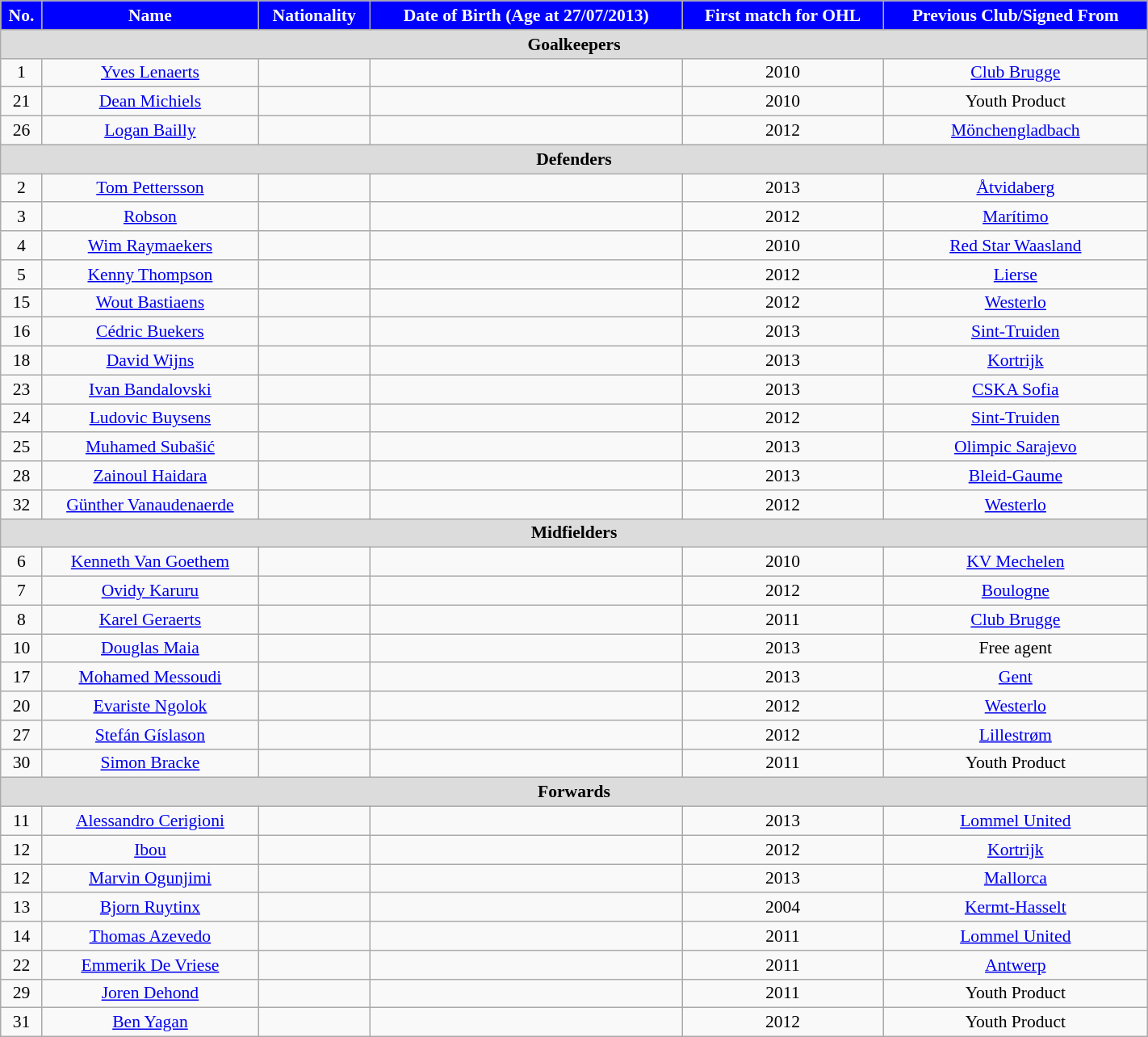<table class="wikitable" style="text-align: center; font-size:90%" width=75%>
<tr>
<th style="background: #0000ff; color:white">No.</th>
<th style="background: #0000ff; color:white">Name</th>
<th style="background: #0000ff; color:white">Nationality</th>
<th style="background: #0000ff; color:white">Date of Birth (Age at 27/07/2013)</th>
<th style="background: #0000ff; color:white">First match for OHL</th>
<th style="background: #0000ff; color:white">Previous Club/Signed From</th>
</tr>
<tr>
<th colspan=6 style="background: #DCDCDC" align=right>Goalkeepers</th>
</tr>
<tr>
<td>1</td>
<td><a href='#'>Yves Lenaerts</a></td>
<td></td>
<td></td>
<td>2010</td>
<td> <a href='#'>Club Brugge</a></td>
</tr>
<tr>
<td>21</td>
<td><a href='#'>Dean Michiels</a></td>
<td></td>
<td></td>
<td>2010</td>
<td>Youth Product</td>
</tr>
<tr>
<td>26</td>
<td><a href='#'>Logan Bailly</a></td>
<td></td>
<td></td>
<td>2012</td>
<td> <a href='#'>Mönchengladbach</a></td>
</tr>
<tr>
<th colspan=6 style="background: #DCDCDC" align=right>Defenders</th>
</tr>
<tr>
<td>2</td>
<td><a href='#'>Tom Pettersson</a></td>
<td></td>
<td></td>
<td>2013</td>
<td> <a href='#'>Åtvidaberg</a></td>
</tr>
<tr>
<td>3</td>
<td><a href='#'>Robson</a></td>
<td></td>
<td></td>
<td>2012</td>
<td> <a href='#'>Marítimo</a></td>
</tr>
<tr>
<td>4</td>
<td><a href='#'>Wim Raymaekers</a></td>
<td></td>
<td></td>
<td>2010</td>
<td> <a href='#'>Red Star Waasland</a></td>
</tr>
<tr>
<td>5</td>
<td><a href='#'>Kenny Thompson</a></td>
<td></td>
<td></td>
<td>2012</td>
<td> <a href='#'>Lierse</a></td>
</tr>
<tr>
<td>15</td>
<td><a href='#'>Wout Bastiaens</a></td>
<td></td>
<td></td>
<td>2012</td>
<td> <a href='#'>Westerlo</a></td>
</tr>
<tr>
<td>16</td>
<td><a href='#'>Cédric Buekers</a></td>
<td></td>
<td></td>
<td>2013</td>
<td> <a href='#'>Sint-Truiden</a></td>
</tr>
<tr>
<td>18</td>
<td><a href='#'>David Wijns</a></td>
<td></td>
<td></td>
<td>2013</td>
<td> <a href='#'>Kortrijk</a></td>
</tr>
<tr>
<td>23</td>
<td><a href='#'>Ivan Bandalovski</a></td>
<td></td>
<td></td>
<td>2013</td>
<td> <a href='#'>CSKA Sofia</a></td>
</tr>
<tr>
<td>24</td>
<td><a href='#'>Ludovic Buysens</a></td>
<td></td>
<td></td>
<td>2012</td>
<td> <a href='#'>Sint-Truiden</a></td>
</tr>
<tr>
<td>25</td>
<td><a href='#'>Muhamed Subašić</a></td>
<td></td>
<td></td>
<td>2013</td>
<td> <a href='#'>Olimpic Sarajevo</a></td>
</tr>
<tr>
<td>28</td>
<td><a href='#'>Zainoul Haidara</a></td>
<td></td>
<td></td>
<td>2013</td>
<td> <a href='#'>Bleid-Gaume</a></td>
</tr>
<tr>
<td>32</td>
<td><a href='#'>Günther Vanaudenaerde</a></td>
<td></td>
<td></td>
<td>2012</td>
<td> <a href='#'>Westerlo</a></td>
</tr>
<tr>
<th colspan=6 style="background: #DCDCDC" align=right>Midfielders</th>
</tr>
<tr>
<td>6</td>
<td><a href='#'>Kenneth Van Goethem</a></td>
<td></td>
<td></td>
<td>2010</td>
<td> <a href='#'>KV Mechelen</a></td>
</tr>
<tr>
<td>7</td>
<td><a href='#'>Ovidy Karuru</a></td>
<td></td>
<td></td>
<td>2012</td>
<td> <a href='#'>Boulogne</a></td>
</tr>
<tr>
<td>8</td>
<td><a href='#'>Karel Geraerts</a></td>
<td></td>
<td></td>
<td>2011</td>
<td> <a href='#'>Club Brugge</a></td>
</tr>
<tr>
<td>10</td>
<td><a href='#'>Douglas Maia</a></td>
<td></td>
<td></td>
<td>2013</td>
<td>Free agent</td>
</tr>
<tr>
<td>17</td>
<td><a href='#'>Mohamed Messoudi</a></td>
<td></td>
<td></td>
<td>2013</td>
<td> <a href='#'>Gent</a></td>
</tr>
<tr>
<td>20</td>
<td><a href='#'>Evariste Ngolok</a></td>
<td></td>
<td></td>
<td>2012</td>
<td> <a href='#'>Westerlo</a></td>
</tr>
<tr>
<td>27</td>
<td><a href='#'>Stefán Gíslason</a></td>
<td></td>
<td></td>
<td>2012</td>
<td> <a href='#'>Lillestrøm</a></td>
</tr>
<tr>
<td>30</td>
<td><a href='#'>Simon Bracke</a></td>
<td></td>
<td></td>
<td>2011</td>
<td>Youth Product</td>
</tr>
<tr>
<th colspan=11 style="background: #DCDCDC" align=right>Forwards</th>
</tr>
<tr>
<td>11</td>
<td><a href='#'>Alessandro Cerigioni</a></td>
<td></td>
<td></td>
<td>2013</td>
<td> <a href='#'>Lommel United</a></td>
</tr>
<tr>
<td>12</td>
<td><a href='#'>Ibou</a></td>
<td></td>
<td></td>
<td>2012</td>
<td> <a href='#'>Kortrijk</a></td>
</tr>
<tr>
<td>12</td>
<td><a href='#'>Marvin Ogunjimi</a></td>
<td></td>
<td></td>
<td>2013</td>
<td> <a href='#'>Mallorca</a></td>
</tr>
<tr>
<td>13</td>
<td><a href='#'>Bjorn Ruytinx</a></td>
<td></td>
<td></td>
<td>2004</td>
<td> <a href='#'>Kermt-Hasselt</a></td>
</tr>
<tr>
<td>14</td>
<td><a href='#'>Thomas Azevedo</a></td>
<td></td>
<td></td>
<td>2011</td>
<td> <a href='#'>Lommel United</a></td>
</tr>
<tr>
<td>22</td>
<td><a href='#'>Emmerik De Vriese</a></td>
<td></td>
<td></td>
<td>2011</td>
<td> <a href='#'>Antwerp</a></td>
</tr>
<tr>
<td>29</td>
<td><a href='#'>Joren Dehond</a></td>
<td></td>
<td></td>
<td>2011</td>
<td>Youth Product</td>
</tr>
<tr>
<td>31</td>
<td><a href='#'>Ben Yagan</a></td>
<td></td>
<td></td>
<td>2012</td>
<td>Youth Product</td>
</tr>
</table>
